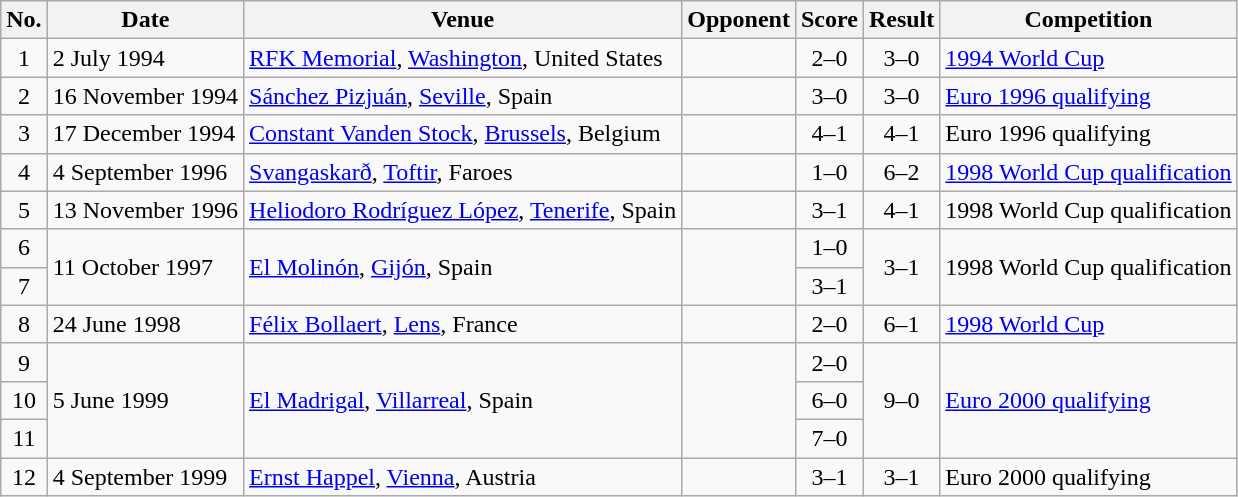<table class="wikitable sortable">
<tr>
<th scope="col">No.</th>
<th scope="col">Date</th>
<th scope="col">Venue</th>
<th scope="col">Opponent</th>
<th scope="col">Score</th>
<th scope="col">Result</th>
<th scope="col">Competition</th>
</tr>
<tr>
<td align="center">1</td>
<td>2 July 1994</td>
<td><a href='#'>RFK Memorial</a>, <a href='#'>Washington</a>, United States</td>
<td></td>
<td align="center">2–0</td>
<td align="center">3–0</td>
<td><a href='#'>1994 World Cup</a></td>
</tr>
<tr>
<td align="center">2</td>
<td>16 November 1994</td>
<td><a href='#'>Sánchez Pizjuán</a>, <a href='#'>Seville</a>, Spain</td>
<td></td>
<td align="center">3–0</td>
<td align="center">3–0</td>
<td><a href='#'>Euro 1996 qualifying</a></td>
</tr>
<tr>
<td align="center">3</td>
<td>17 December 1994</td>
<td><a href='#'>Constant Vanden Stock</a>, <a href='#'>Brussels</a>, Belgium</td>
<td></td>
<td align="center">4–1</td>
<td align="center">4–1</td>
<td>Euro 1996 qualifying</td>
</tr>
<tr>
<td align="center">4</td>
<td>4 September 1996</td>
<td><a href='#'>Svangaskarð</a>, <a href='#'>Toftir</a>, Faroes</td>
<td></td>
<td align="center">1–0</td>
<td align="center">6–2</td>
<td><a href='#'>1998 World Cup qualification</a></td>
</tr>
<tr>
<td align="center">5</td>
<td>13 November 1996</td>
<td><a href='#'>Heliodoro Rodríguez López</a>, <a href='#'>Tenerife</a>, Spain</td>
<td></td>
<td align="center">3–1</td>
<td align="center">4–1</td>
<td>1998 World Cup qualification</td>
</tr>
<tr>
<td align="center">6</td>
<td rowspan="2">11 October 1997</td>
<td rowspan="2"><a href='#'>El Molinón</a>, <a href='#'>Gijón</a>, Spain</td>
<td rowspan="2"></td>
<td align="center">1–0</td>
<td rowspan="2" style="text-align:center">3–1</td>
<td rowspan="2">1998 World Cup qualification</td>
</tr>
<tr>
<td align="center">7</td>
<td align="center">3–1</td>
</tr>
<tr>
<td align="center">8</td>
<td>24 June 1998</td>
<td><a href='#'>Félix Bollaert</a>, <a href='#'>Lens</a>, France</td>
<td></td>
<td align="center">2–0</td>
<td align="center">6–1</td>
<td><a href='#'>1998 World Cup</a></td>
</tr>
<tr>
<td align="center">9</td>
<td rowspan="3">5 June 1999</td>
<td rowspan="3"><a href='#'>El Madrigal</a>, <a href='#'>Villarreal</a>, Spain</td>
<td rowspan="3"></td>
<td align="center">2–0</td>
<td rowspan="3" style="text-align:center">9–0</td>
<td rowspan="3"><a href='#'>Euro 2000 qualifying</a></td>
</tr>
<tr>
<td align="center">10</td>
<td align="center">6–0</td>
</tr>
<tr>
<td align="center">11</td>
<td align="center">7–0</td>
</tr>
<tr>
<td align="center">12</td>
<td>4 September 1999</td>
<td><a href='#'>Ernst Happel</a>, <a href='#'>Vienna</a>, Austria</td>
<td></td>
<td align="center">3–1</td>
<td align="center">3–1</td>
<td>Euro 2000 qualifying</td>
</tr>
</table>
